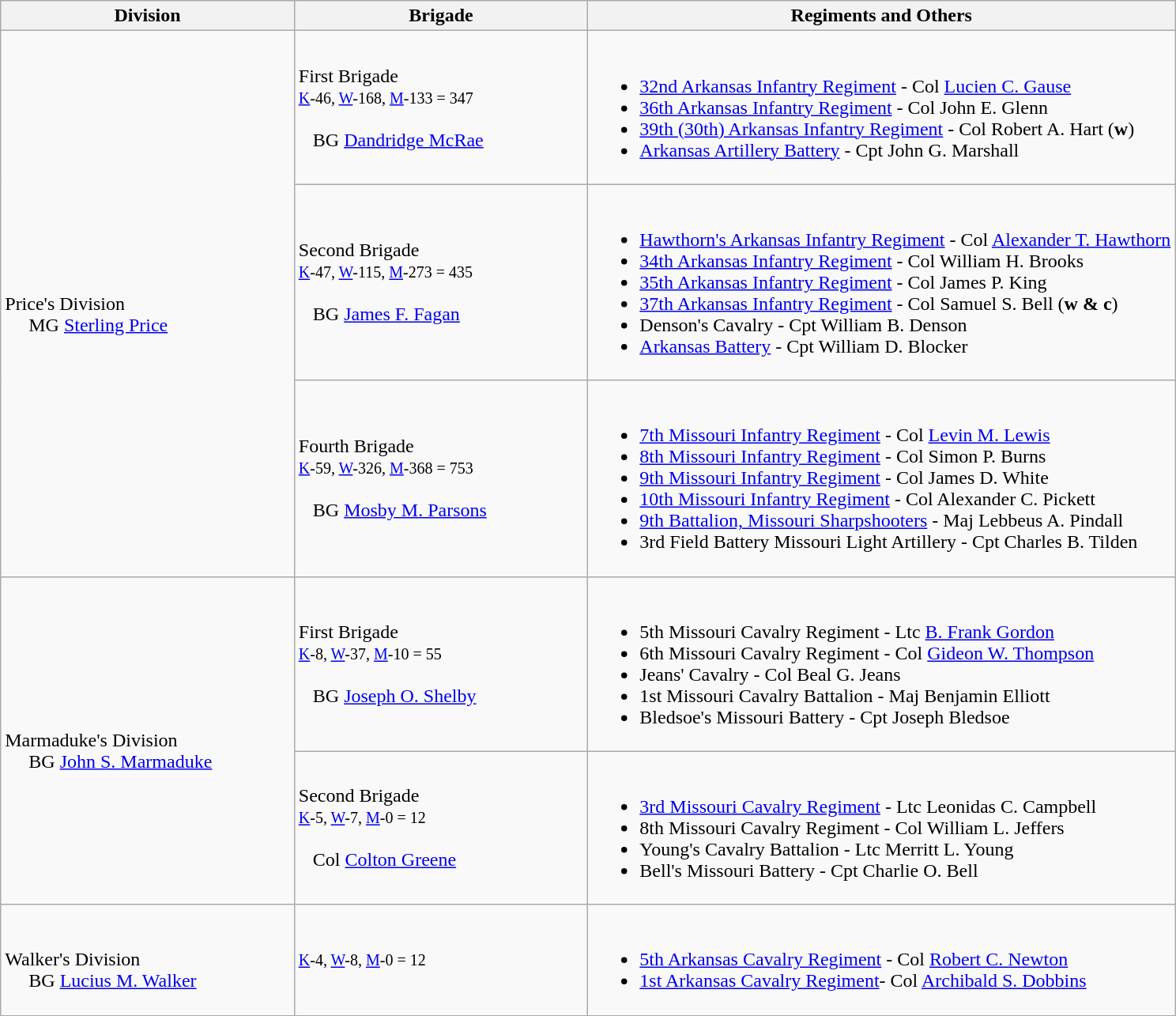<table class="wikitable">
<tr>
<th width=25%>Division</th>
<th width=25%>Brigade</th>
<th>Regiments and Others</th>
</tr>
<tr>
<td rowspan=3><br>Price's Division
<br>    
MG <a href='#'>Sterling Price</a></td>
<td>First Brigade<br><small><a href='#'>K</a>-46, <a href='#'>W</a>-168, <a href='#'>M</a>-133 = 347</small><br><br>  
BG <a href='#'>Dandridge McRae</a></td>
<td><br><ul><li><a href='#'>32nd Arkansas Infantry Regiment</a> - Col <a href='#'>Lucien C. Gause</a></li><li><a href='#'>36th Arkansas Infantry Regiment</a> - Col John E. Glenn</li><li><a href='#'>39th (30th) Arkansas Infantry Regiment</a> - Col Robert A. Hart (<strong>w</strong>)</li><li><a href='#'>Arkansas Artillery Battery</a> - Cpt John G. Marshall</li></ul></td>
</tr>
<tr>
<td>Second Brigade<br><small><a href='#'>K</a>-47, <a href='#'>W</a>-115, <a href='#'>M</a>-273 = 435</small><br><br>  
BG <a href='#'>James F. Fagan</a></td>
<td><br><ul><li><a href='#'>Hawthorn's Arkansas Infantry Regiment</a> - Col <a href='#'>Alexander T. Hawthorn</a></li><li><a href='#'>34th Arkansas Infantry Regiment</a> - Col William H. Brooks</li><li><a href='#'>35th Arkansas Infantry Regiment</a> - Col James P. King</li><li><a href='#'>37th Arkansas Infantry Regiment</a> - Col Samuel S. Bell (<strong>w & c</strong>)</li><li>Denson's Cavalry - Cpt William B. Denson</li><li><a href='#'>Arkansas Battery</a> - Cpt William D. Blocker</li></ul></td>
</tr>
<tr>
<td>Fourth Brigade<br><small><a href='#'>K</a>-59, <a href='#'>W</a>-326, <a href='#'>M</a>-368 = 753</small><br><br>  
BG <a href='#'>Mosby M. Parsons</a></td>
<td><br><ul><li><a href='#'>7th Missouri Infantry Regiment</a> - Col <a href='#'>Levin M. Lewis</a></li><li><a href='#'>8th Missouri Infantry Regiment</a> - Col Simon P. Burns</li><li><a href='#'>9th Missouri Infantry Regiment</a> - Col James D. White</li><li><a href='#'>10th Missouri Infantry Regiment</a> - Col Alexander C. Pickett</li><li><a href='#'>9th Battalion, Missouri Sharpshooters</a> - Maj Lebbeus A. Pindall</li><li>3rd Field Battery Missouri Light Artillery - Cpt Charles B. Tilden</li></ul></td>
</tr>
<tr>
<td rowspan=2><br>Marmaduke's Division
<br>    
BG <a href='#'>John S. Marmaduke</a></td>
<td>First Brigade<br><small><a href='#'>K</a>-8, <a href='#'>W</a>-37, <a href='#'>M</a>-10 = 55</small><br><br>  
BG <a href='#'>Joseph O. Shelby</a></td>
<td><br><ul><li>5th Missouri Cavalry Regiment - Ltc <a href='#'>B. Frank Gordon</a></li><li>6th Missouri Cavalry Regiment - Col <a href='#'>Gideon W. Thompson</a></li><li>Jeans' Cavalry - Col Beal G. Jeans</li><li>1st Missouri Cavalry Battalion - Maj Benjamin Elliott</li><li>Bledsoe's Missouri Battery - Cpt Joseph Bledsoe</li></ul></td>
</tr>
<tr>
<td>Second Brigade<br><small><a href='#'>K</a>-5, <a href='#'>W</a>-7, <a href='#'>M</a>-0 = 12</small><br><br>  
Col <a href='#'>Colton Greene</a></td>
<td><br><ul><li><a href='#'>3rd Missouri Cavalry Regiment</a> - Ltc Leonidas C. Campbell</li><li>8th Missouri Cavalry Regiment - Col William L. Jeffers</li><li>Young's Cavalry Battalion - Ltc Merritt L. Young</li><li>Bell's Missouri Battery - Cpt Charlie O. Bell</li></ul></td>
</tr>
<tr>
<td rowspan=1><br>Walker's Division
<br>    
BG <a href='#'>Lucius M. Walker</a></td>
<td><small><a href='#'>K</a>-4, <a href='#'>W</a>-8, <a href='#'>M</a>-0 = 12</small></td>
<td><br><ul><li><a href='#'>5th Arkansas Cavalry Regiment</a> - Col <a href='#'>Robert C. Newton</a></li><li><a href='#'>1st Arkansas Cavalry Regiment</a>- Col <a href='#'>Archibald S. Dobbins</a></li></ul></td>
</tr>
</table>
